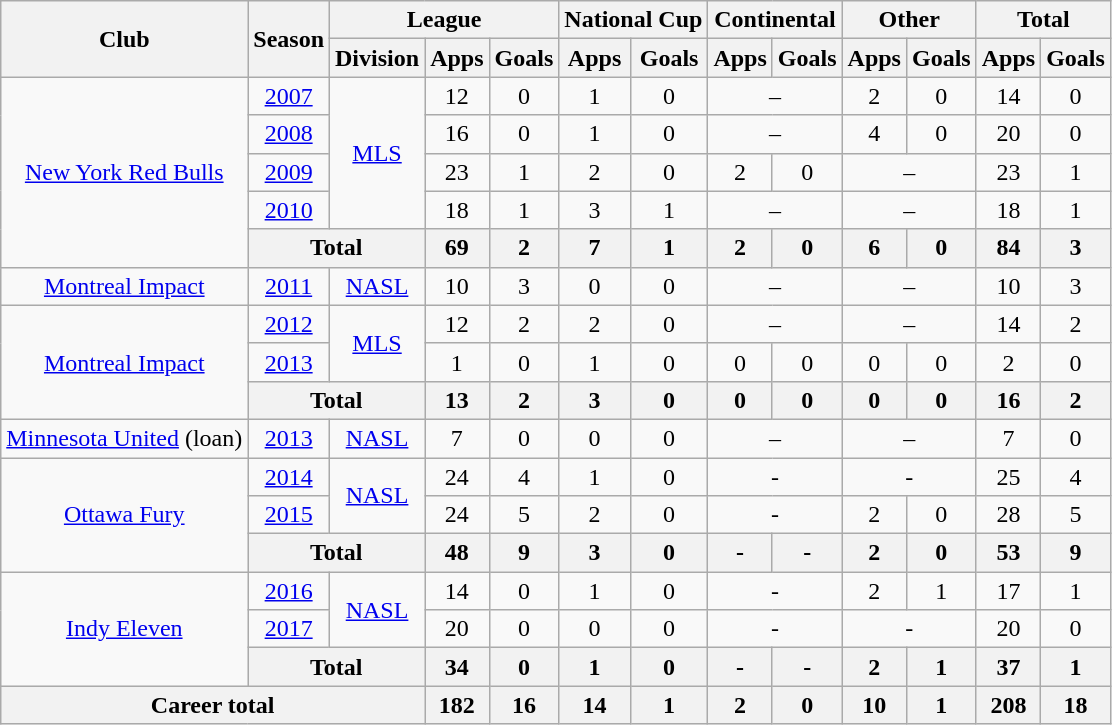<table class="wikitable" style="text-align: center;">
<tr>
<th rowspan="2">Club</th>
<th rowspan="2">Season</th>
<th colspan="3">League</th>
<th colspan="2">National Cup</th>
<th colspan="2">Continental</th>
<th colspan="2">Other</th>
<th colspan="2">Total</th>
</tr>
<tr>
<th>Division</th>
<th>Apps</th>
<th>Goals</th>
<th>Apps</th>
<th>Goals</th>
<th>Apps</th>
<th>Goals</th>
<th>Apps</th>
<th>Goals</th>
<th>Apps</th>
<th>Goals</th>
</tr>
<tr>
<td rowspan="5" valign="center"><a href='#'>New York Red Bulls</a></td>
<td><a href='#'>2007</a></td>
<td rowspan="4" valign="center"><a href='#'>MLS</a></td>
<td>12</td>
<td>0</td>
<td>1</td>
<td>0</td>
<td colspan="2">–</td>
<td>2</td>
<td>0</td>
<td>14</td>
<td>0</td>
</tr>
<tr>
<td><a href='#'>2008</a></td>
<td>16</td>
<td>0</td>
<td>1</td>
<td>0</td>
<td colspan="2">–</td>
<td>4</td>
<td>0</td>
<td>20</td>
<td>0</td>
</tr>
<tr>
<td><a href='#'>2009</a></td>
<td>23</td>
<td>1</td>
<td>2</td>
<td>0</td>
<td>2</td>
<td>0</td>
<td colspan="2">–</td>
<td>23</td>
<td>1</td>
</tr>
<tr>
<td><a href='#'>2010</a></td>
<td>18</td>
<td>1</td>
<td>3</td>
<td>1</td>
<td colspan="2">–</td>
<td colspan="2">–</td>
<td>18</td>
<td>1</td>
</tr>
<tr>
<th colspan="2">Total</th>
<th>69</th>
<th>2</th>
<th>7</th>
<th>1</th>
<th>2</th>
<th>0</th>
<th>6</th>
<th>0</th>
<th>84</th>
<th>3</th>
</tr>
<tr>
<td valign="center"><a href='#'>Montreal Impact</a></td>
<td><a href='#'>2011</a></td>
<td><a href='#'>NASL</a></td>
<td>10</td>
<td>3</td>
<td>0</td>
<td>0</td>
<td colspan="2">–</td>
<td colspan="2">–</td>
<td>10</td>
<td>3</td>
</tr>
<tr>
<td rowspan="3" valign="center"><a href='#'>Montreal Impact</a></td>
<td><a href='#'>2012</a></td>
<td rowspan="2" valign="center"><a href='#'>MLS</a></td>
<td>12</td>
<td>2</td>
<td>2</td>
<td>0</td>
<td colspan="2">–</td>
<td colspan="2">–</td>
<td>14</td>
<td>2</td>
</tr>
<tr>
<td><a href='#'>2013</a></td>
<td>1</td>
<td>0</td>
<td>1</td>
<td>0</td>
<td>0</td>
<td>0</td>
<td>0</td>
<td>0</td>
<td>2</td>
<td>0</td>
</tr>
<tr>
<th colspan="2">Total</th>
<th>13</th>
<th>2</th>
<th>3</th>
<th>0</th>
<th>0</th>
<th>0</th>
<th>0</th>
<th>0</th>
<th>16</th>
<th>2</th>
</tr>
<tr>
<td valign="center"><a href='#'>Minnesota United</a> (loan)</td>
<td><a href='#'>2013</a></td>
<td><a href='#'>NASL</a></td>
<td>7</td>
<td>0</td>
<td>0</td>
<td>0</td>
<td colspan="2">–</td>
<td colspan="2">–</td>
<td>7</td>
<td>0</td>
</tr>
<tr>
<td rowspan="3" valign="center"><a href='#'>Ottawa Fury</a></td>
<td><a href='#'>2014</a></td>
<td rowspan="2" valign="center"><a href='#'>NASL</a></td>
<td>24</td>
<td>4</td>
<td>1</td>
<td>0</td>
<td colspan="2">-</td>
<td colspan="2">-</td>
<td>25</td>
<td>4</td>
</tr>
<tr>
<td><a href='#'>2015</a></td>
<td>24</td>
<td>5</td>
<td>2</td>
<td>0</td>
<td colspan="2">-</td>
<td>2</td>
<td>0</td>
<td>28</td>
<td>5</td>
</tr>
<tr>
<th colspan="2">Total</th>
<th>48</th>
<th>9</th>
<th>3</th>
<th>0</th>
<th>-</th>
<th>-</th>
<th>2</th>
<th>0</th>
<th>53</th>
<th>9</th>
</tr>
<tr>
<td rowspan="3" valign="center"><a href='#'>Indy Eleven</a></td>
<td><a href='#'>2016</a></td>
<td rowspan="2" valign="center"><a href='#'>NASL</a></td>
<td>14</td>
<td>0</td>
<td>1</td>
<td>0</td>
<td colspan="2">-</td>
<td>2</td>
<td>1</td>
<td>17</td>
<td>1</td>
</tr>
<tr>
<td><a href='#'>2017</a></td>
<td>20</td>
<td>0</td>
<td>0</td>
<td>0</td>
<td colspan="2">-</td>
<td colspan="2">-</td>
<td>20</td>
<td>0</td>
</tr>
<tr>
<th colspan="2">Total</th>
<th>34</th>
<th>0</th>
<th>1</th>
<th>0</th>
<th>-</th>
<th>-</th>
<th>2</th>
<th>1</th>
<th>37</th>
<th>1</th>
</tr>
<tr>
<th colspan="3">Career total</th>
<th>182</th>
<th>16</th>
<th>14</th>
<th>1</th>
<th>2</th>
<th>0</th>
<th>10</th>
<th>1</th>
<th>208</th>
<th>18</th>
</tr>
</table>
